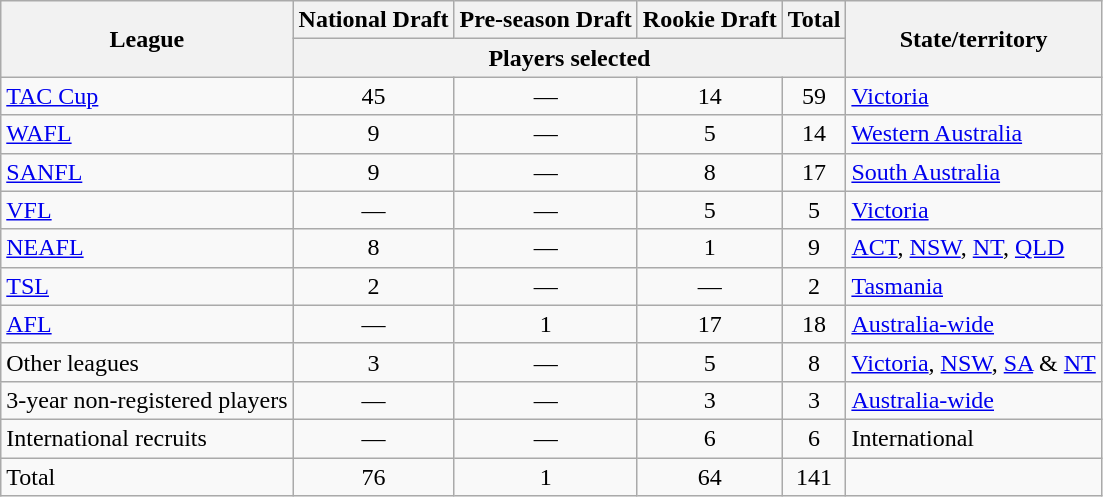<table class=wikitable sortable>
<tr>
<th rowspan=2>League</th>
<th>National Draft</th>
<th>Pre-season Draft</th>
<th>Rookie Draft</th>
<th>Total</th>
<th rowspan=2>State/territory</th>
</tr>
<tr>
<th colspan=4>Players selected</th>
</tr>
<tr>
<td><a href='#'>TAC Cup</a></td>
<td align=center>45</td>
<td align=center>—</td>
<td align=center>14</td>
<td align=center>59</td>
<td><a href='#'>Victoria</a></td>
</tr>
<tr>
<td><a href='#'>WAFL</a></td>
<td align=center>9</td>
<td align=center>—</td>
<td align=center>5</td>
<td align=center>14</td>
<td><a href='#'>Western Australia</a></td>
</tr>
<tr>
<td><a href='#'>SANFL</a></td>
<td align=center>9</td>
<td align=center>—</td>
<td align=center>8</td>
<td align=center>17</td>
<td><a href='#'>South Australia</a></td>
</tr>
<tr>
<td><a href='#'>VFL</a></td>
<td align=center>—</td>
<td align=center>—</td>
<td align=center>5</td>
<td align=center>5</td>
<td><a href='#'>Victoria</a></td>
</tr>
<tr>
<td><a href='#'>NEAFL</a></td>
<td align=center>8</td>
<td align=center>—</td>
<td align=center>1</td>
<td align=center>9</td>
<td><a href='#'>ACT</a>, <a href='#'>NSW</a>, <a href='#'>NT</a>, <a href='#'>QLD</a></td>
</tr>
<tr>
<td><a href='#'>TSL</a></td>
<td align=center>2</td>
<td align=center>—</td>
<td align=center>—</td>
<td align=center>2</td>
<td><a href='#'>Tasmania</a></td>
</tr>
<tr>
<td><a href='#'>AFL</a></td>
<td align=center>—</td>
<td align=center>1</td>
<td align=center>17</td>
<td align=center>18</td>
<td><a href='#'>Australia-wide</a></td>
</tr>
<tr>
<td>Other leagues</td>
<td align=center>3</td>
<td align=center>—</td>
<td align=center>5</td>
<td align=center>8</td>
<td><a href='#'>Victoria</a>, <a href='#'>NSW</a>, <a href='#'>SA</a> & <a href='#'>NT</a></td>
</tr>
<tr>
<td>3-year non-registered players</td>
<td align=center>—</td>
<td align=center>—</td>
<td align=center>3</td>
<td align=center>3</td>
<td><a href='#'>Australia-wide</a></td>
</tr>
<tr>
<td>International recruits</td>
<td align=center>—</td>
<td align=center>—</td>
<td align=center>6</td>
<td align=center>6</td>
<td>International</td>
</tr>
<tr>
<td>Total</td>
<td align=center>76</td>
<td align=center>1</td>
<td align=center>64</td>
<td align=center>141</td>
<td></td>
</tr>
</table>
